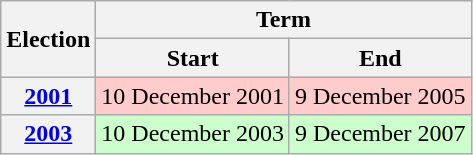<table class="wikitable" style="text-align:center">
<tr>
<th rowspan=2>Election</th>
<th colspan=2>Term</th>
</tr>
<tr>
<th>Start</th>
<th>End</th>
</tr>
<tr>
<th><a href='#'>2001</a></th>
<td bgcolor=#fcc>10 December 2001</td>
<td bgcolor=#fcc>9 December 2005</td>
</tr>
<tr>
<th><a href='#'>2003</a></th>
<td bgcolor=#cfc>10 December 2003</td>
<td bgcolor=#cfc>9 December 2007</td>
</tr>
</table>
